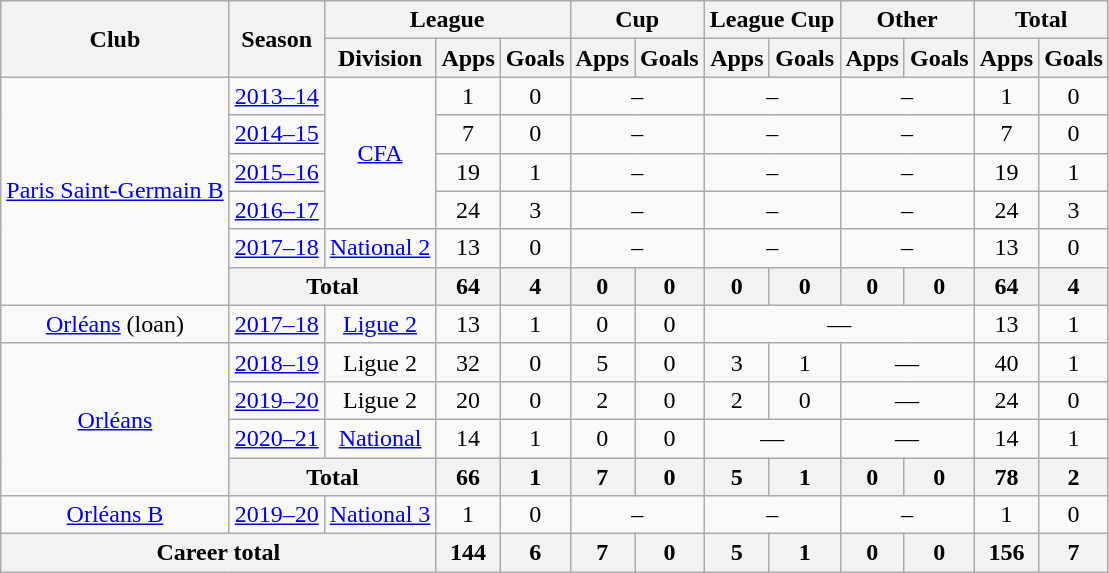<table class="wikitable" style="text-align: center">
<tr>
<th rowspan="2">Club</th>
<th rowspan="2">Season</th>
<th colspan="3">League</th>
<th colspan="2">Cup</th>
<th colspan="2">League Cup</th>
<th colspan="2">Other</th>
<th colspan="2">Total</th>
</tr>
<tr>
<th>Division</th>
<th>Apps</th>
<th>Goals</th>
<th>Apps</th>
<th>Goals</th>
<th>Apps</th>
<th>Goals</th>
<th>Apps</th>
<th>Goals</th>
<th>Apps</th>
<th>Goals</th>
</tr>
<tr>
<td rowspan="6"><a href='#'>Paris Saint-Germain B</a></td>
<td><a href='#'>2013–14</a></td>
<td rowspan="4"><a href='#'>CFA</a></td>
<td>1</td>
<td>0</td>
<td colspan="2">–</td>
<td colspan="2">–</td>
<td colspan="2">–</td>
<td>1</td>
<td>0</td>
</tr>
<tr>
<td><a href='#'>2014–15</a></td>
<td>7</td>
<td>0</td>
<td colspan="2">–</td>
<td colspan="2">–</td>
<td colspan="2">–</td>
<td>7</td>
<td>0</td>
</tr>
<tr>
<td><a href='#'>2015–16</a></td>
<td>19</td>
<td>1</td>
<td colspan="2">–</td>
<td colspan="2">–</td>
<td colspan="2">–</td>
<td>19</td>
<td>1</td>
</tr>
<tr>
<td><a href='#'>2016–17</a></td>
<td>24</td>
<td>3</td>
<td colspan="2">–</td>
<td colspan="2">–</td>
<td colspan="2">–</td>
<td>24</td>
<td>3</td>
</tr>
<tr>
<td><a href='#'>2017–18</a></td>
<td><a href='#'>National 2</a></td>
<td>13</td>
<td>0</td>
<td colspan="2">–</td>
<td colspan="2">–</td>
<td colspan="2">–</td>
<td>13</td>
<td>0</td>
</tr>
<tr>
<th colspan="2">Total</th>
<th>64</th>
<th>4</th>
<th>0</th>
<th>0</th>
<th>0</th>
<th>0</th>
<th>0</th>
<th>0</th>
<th>64</th>
<th>4</th>
</tr>
<tr>
<td><a href='#'>Orléans</a> (loan)</td>
<td><a href='#'>2017–18</a></td>
<td><a href='#'>Ligue 2</a></td>
<td>13</td>
<td>1</td>
<td>0</td>
<td>0</td>
<td colspan="4">—</td>
<td>13</td>
<td>1</td>
</tr>
<tr>
<td rowspan="4"><a href='#'>Orléans</a></td>
<td><a href='#'>2018–19</a></td>
<td>Ligue 2</td>
<td>32</td>
<td>0</td>
<td>5</td>
<td>0</td>
<td>3</td>
<td>1</td>
<td colspan="2">—</td>
<td>40</td>
<td>1</td>
</tr>
<tr>
<td><a href='#'>2019–20</a></td>
<td>Ligue 2</td>
<td>20</td>
<td>0</td>
<td>2</td>
<td>0</td>
<td>2</td>
<td>0</td>
<td colspan="2">—</td>
<td>24</td>
<td>0</td>
</tr>
<tr>
<td><a href='#'>2020–21</a></td>
<td><a href='#'>National</a></td>
<td>14</td>
<td>1</td>
<td>0</td>
<td>0</td>
<td colspan="2">—</td>
<td colspan="2">—</td>
<td>14</td>
<td>1</td>
</tr>
<tr>
<th colspan="2">Total</th>
<th>66</th>
<th>1</th>
<th>7</th>
<th>0</th>
<th>5</th>
<th>1</th>
<th>0</th>
<th>0</th>
<th>78</th>
<th>2</th>
</tr>
<tr>
<td><a href='#'>Orléans B</a></td>
<td><a href='#'>2019–20</a></td>
<td><a href='#'>National 3</a></td>
<td>1</td>
<td>0</td>
<td colspan="2">–</td>
<td colspan="2">–</td>
<td colspan="2">–</td>
<td>1</td>
<td>0</td>
</tr>
<tr>
<th colspan="3">Career total</th>
<th>144</th>
<th>6</th>
<th>7</th>
<th>0</th>
<th>5</th>
<th>1</th>
<th>0</th>
<th>0</th>
<th>156</th>
<th>7</th>
</tr>
</table>
